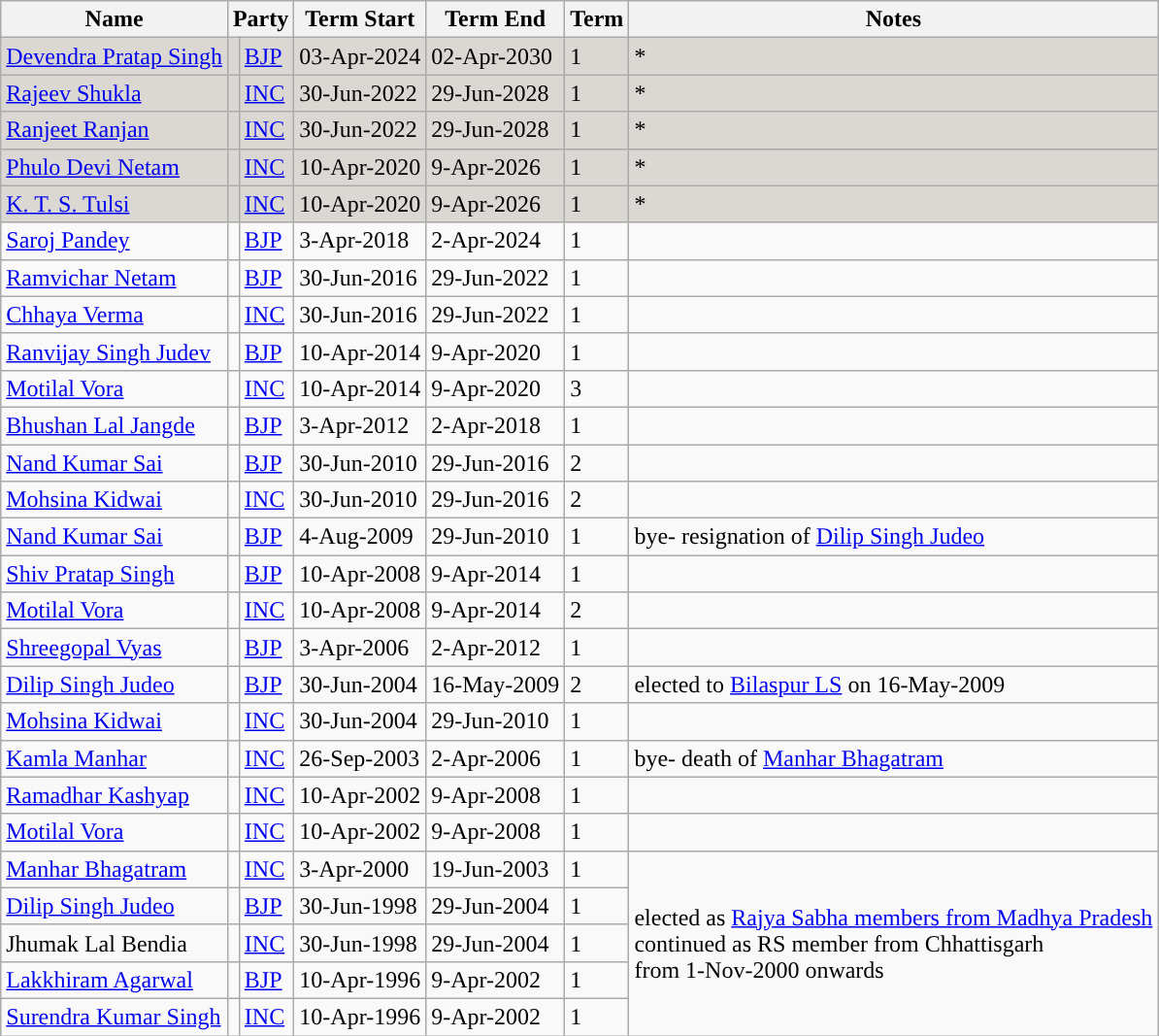<table class="wikitable sortable">
<tr>
<th>Name</th>
<th colspan="2">Party</th>
<th>Term Start</th>
<th>Term End</th>
<th>Term</th>
<th>Notes</th>
</tr>
<tr style="background:#DBD7D2;">
<td><a href='#'>Devendra Pratap Singh</a></td>
<td style="background-color: "></td>
<td><a href='#'>BJP</a></td>
<td>03-Apr-2024</td>
<td>02-Apr-2030</td>
<td>1</td>
<td>*</td>
</tr>
<tr style="background:#DBD7D2;">
<td><a href='#'>Rajeev Shukla</a></td>
<td style="background-color: "></td>
<td><a href='#'>INC</a></td>
<td>30-Jun-2022</td>
<td>29-Jun-2028</td>
<td>1</td>
<td>*</td>
</tr>
<tr style="background:#DBD7D2;">
<td><a href='#'>Ranjeet Ranjan</a></td>
<td style="background-color: "></td>
<td><a href='#'>INC</a></td>
<td>30-Jun-2022</td>
<td>29-Jun-2028</td>
<td>1</td>
<td>*</td>
</tr>
<tr style="background:#DBD7D2;">
<td><a href='#'>Phulo Devi Netam</a></td>
<td style="background-color: "></td>
<td><a href='#'>INC</a></td>
<td>10-Apr-2020</td>
<td>9-Apr-2026</td>
<td>1</td>
<td>*</td>
</tr>
<tr style="background:#DBD7D2;">
<td><a href='#'>K. T. S. Tulsi</a></td>
<td style="background-color: "></td>
<td><a href='#'>INC</a></td>
<td>10-Apr-2020</td>
<td>9-Apr-2026</td>
<td>1</td>
<td>*</td>
</tr>
<tr>
<td><a href='#'>Saroj Pandey</a></td>
<td style="background-color: "></td>
<td><a href='#'>BJP</a></td>
<td>3-Apr-2018</td>
<td>2-Apr-2024</td>
<td>1</td>
<td></td>
</tr>
<tr>
<td><a href='#'>Ramvichar Netam</a></td>
<td style="background-color: "></td>
<td><a href='#'>BJP</a></td>
<td>30-Jun-2016</td>
<td>29-Jun-2022</td>
<td>1</td>
<td></td>
</tr>
<tr>
<td><a href='#'>Chhaya Verma</a></td>
<td style="background-color: "></td>
<td><a href='#'>INC</a></td>
<td>30-Jun-2016</td>
<td>29-Jun-2022</td>
<td>1</td>
<td></td>
</tr>
<tr>
<td><a href='#'>Ranvijay Singh Judev</a></td>
<td style="background-color: "></td>
<td><a href='#'>BJP</a></td>
<td>10-Apr-2014</td>
<td>9-Apr-2020</td>
<td>1</td>
<td></td>
</tr>
<tr>
<td><a href='#'>Motilal Vora</a></td>
<td style="background-color: "></td>
<td><a href='#'>INC</a></td>
<td>10-Apr-2014</td>
<td>9-Apr-2020</td>
<td>3</td>
<td></td>
</tr>
<tr>
<td><a href='#'>Bhushan Lal Jangde</a></td>
<td style="background-color: "></td>
<td><a href='#'>BJP</a></td>
<td>3-Apr-2012</td>
<td>2-Apr-2018</td>
<td>1</td>
<td></td>
</tr>
<tr>
<td><a href='#'>Nand Kumar Sai</a></td>
<td style="background-color: "></td>
<td><a href='#'>BJP</a></td>
<td>30-Jun-2010</td>
<td>29-Jun-2016</td>
<td>2</td>
<td></td>
</tr>
<tr>
<td><a href='#'>Mohsina Kidwai</a></td>
<td style="background-color: "></td>
<td><a href='#'>INC</a></td>
<td>30-Jun-2010</td>
<td>29-Jun-2016</td>
<td>2</td>
<td></td>
</tr>
<tr>
<td><a href='#'>Nand Kumar Sai</a></td>
<td style="background-color: "></td>
<td><a href='#'>BJP</a></td>
<td>4-Aug-2009</td>
<td>29-Jun-2010</td>
<td>1</td>
<td>bye- resignation of <a href='#'>Dilip Singh Judeo</a></td>
</tr>
<tr>
<td><a href='#'>Shiv Pratap Singh</a></td>
<td style="background-color: "></td>
<td><a href='#'>BJP</a></td>
<td>10-Apr-2008</td>
<td>9-Apr-2014</td>
<td>1</td>
<td></td>
</tr>
<tr>
<td><a href='#'>Motilal Vora</a></td>
<td style="background-color: "></td>
<td><a href='#'>INC</a></td>
<td>10-Apr-2008</td>
<td>9-Apr-2014</td>
<td>2</td>
<td></td>
</tr>
<tr>
<td><a href='#'>Shreegopal Vyas</a></td>
<td style="background-color: "></td>
<td><a href='#'>BJP</a></td>
<td>3-Apr-2006</td>
<td>2-Apr-2012</td>
<td>1</td>
<td></td>
</tr>
<tr>
<td><a href='#'>Dilip Singh Judeo</a></td>
<td style="background-color: "></td>
<td><a href='#'>BJP</a></td>
<td>30-Jun-2004</td>
<td>16-May-2009</td>
<td>2</td>
<td>elected to <a href='#'>Bilaspur LS</a> on 16-May-2009</td>
</tr>
<tr>
<td><a href='#'>Mohsina Kidwai</a></td>
<td style="background-color: "></td>
<td><a href='#'>INC</a></td>
<td>30-Jun-2004</td>
<td>29-Jun-2010</td>
<td>1</td>
<td></td>
</tr>
<tr>
<td><a href='#'>Kamla Manhar</a></td>
<td style="background-color: "></td>
<td><a href='#'>INC</a></td>
<td>26-Sep-2003</td>
<td>2-Apr-2006</td>
<td>1</td>
<td>bye- death of <a href='#'>Manhar Bhagatram</a></td>
</tr>
<tr>
<td><a href='#'>Ramadhar Kashyap</a></td>
<td style="background-color: "></td>
<td><a href='#'>INC</a></td>
<td>10-Apr-2002</td>
<td>9-Apr-2008</td>
<td>1</td>
<td></td>
</tr>
<tr>
<td><a href='#'>Motilal Vora</a></td>
<td style="background-color: "></td>
<td><a href='#'>INC</a></td>
<td>10-Apr-2002</td>
<td>9-Apr-2008</td>
<td>1</td>
<td></td>
</tr>
<tr>
<td><a href='#'>Manhar Bhagatram</a></td>
<td style="background-color: "></td>
<td><a href='#'>INC</a></td>
<td>3-Apr-2000</td>
<td>19-Jun-2003</td>
<td>1</td>
<td rowspan="5">elected as <a href='#'>Rajya Sabha members from Madhya Pradesh</a><br>continued as RS member from Chhattisgarh<br>from 1-Nov-2000 onwards</td>
</tr>
<tr>
<td><a href='#'>Dilip Singh Judeo</a></td>
<td style="background-color: "></td>
<td><a href='#'>BJP</a></td>
<td>30-Jun-1998</td>
<td>29-Jun-2004</td>
<td>1</td>
</tr>
<tr>
<td>Jhumak Lal Bendia</td>
<td style="background-color: "></td>
<td><a href='#'>INC</a></td>
<td>30-Jun-1998</td>
<td>29-Jun-2004</td>
<td>1</td>
</tr>
<tr>
<td><a href='#'>Lakkhiram Agarwal</a></td>
<td style="background-color: "></td>
<td><a href='#'>BJP</a></td>
<td>10-Apr-1996</td>
<td>9-Apr-2002</td>
<td>1</td>
</tr>
<tr>
<td><a href='#'>Surendra Kumar Singh</a></td>
<td style="background-color: "></td>
<td><a href='#'>INC</a></td>
<td>10-Apr-1996</td>
<td>9-Apr-2002</td>
<td>1</td>
</tr>
</table>
